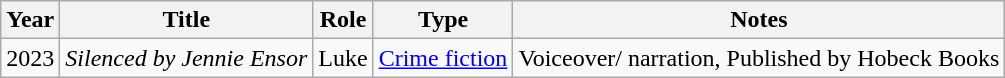<table class="wikitable">
<tr>
<th>Year</th>
<th>Title</th>
<th>Role</th>
<th>Type</th>
<th>Notes</th>
</tr>
<tr>
<td>2023</td>
<td><em>Silenced by Jennie Ensor</em></td>
<td>Luke</td>
<td><a href='#'>Crime fiction</a></td>
<td>Voiceover/ narration, Published by Hobeck Books</td>
</tr>
</table>
